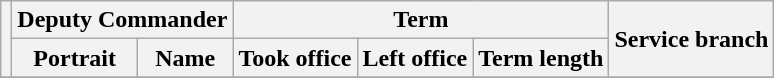<table class="wikitable sortable">
<tr>
<th rowspan=2></th>
<th colspan=2>Deputy Commander</th>
<th colspan=3>Term</th>
<th rowspan=2>Service branch</th>
</tr>
<tr>
<th>Portrait</th>
<th>Name</th>
<th>Took office</th>
<th>Left office</th>
<th>Term length</th>
</tr>
<tr>
</tr>
</table>
